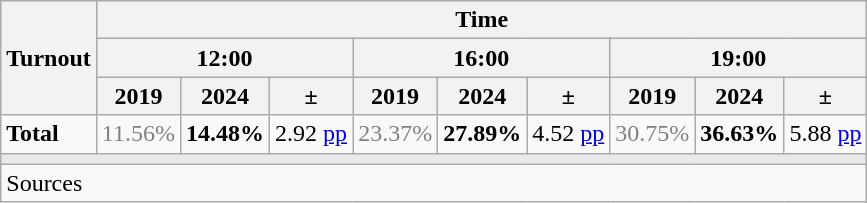<table class="wikitable sortable" style="text-align:right;">
<tr>
<th rowspan="3">Turnout</th>
<th colspan="9">Time</th>
</tr>
<tr>
<th colspan="3">12:00</th>
<th colspan="3">16:00</th>
<th colspan="3">19:00</th>
</tr>
<tr>
<th>2019</th>
<th>2024</th>
<th>±</th>
<th>2019</th>
<th>2024</th>
<th>±</th>
<th>2019</th>
<th>2024</th>
<th>±</th>
</tr>
<tr>
<td align="left"><strong>Total</strong></td>
<td style="color:gray;">11.56%</td>
<td><strong>14.48%</strong></td>
<td> 2.92 <a href='#'>pp</a></td>
<td style="color:gray;">23.37%</td>
<td><strong>27.89%</strong></td>
<td> 4.52 <a href='#'>pp</a></td>
<td style="color:gray;">30.75%</td>
<td><strong>36.63%</strong></td>
<td> 5.88 <a href='#'>pp</a></td>
</tr>
<tr>
<td colspan="10" bgcolor="#E9E9E9"></td>
</tr>
<tr>
<td align="left" colspan="10">Sources</td>
</tr>
</table>
